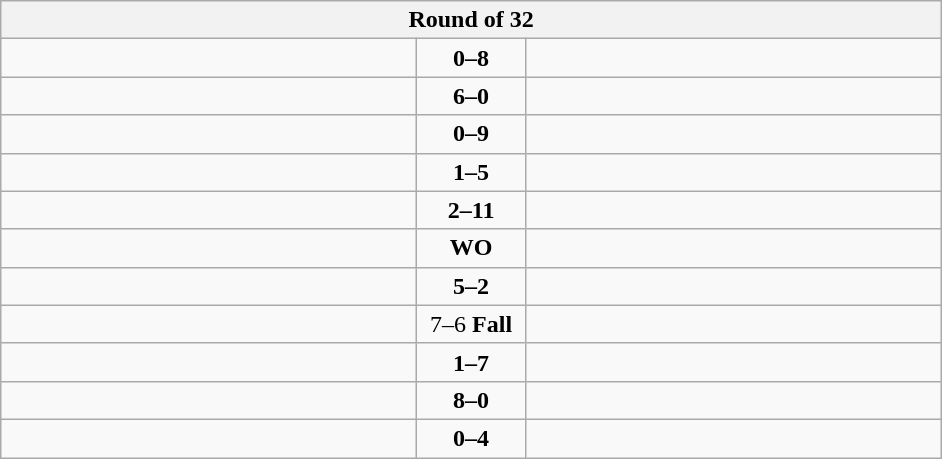<table class="wikitable" style="text-align: center;">
<tr>
<th colspan=3>Round of 32</th>
</tr>
<tr>
<td align=left width="270"></td>
<td align=center width="65"><strong>0–8</strong></td>
<td align=left width="270"><strong></strong></td>
</tr>
<tr>
<td align=left><strong></strong></td>
<td align=center><strong>6–0</strong></td>
<td align=left></td>
</tr>
<tr>
<td align=left></td>
<td align=center><strong>0–9</strong></td>
<td align=left><strong></strong></td>
</tr>
<tr>
<td align=left></td>
<td align=center><strong>1–5</strong></td>
<td align=left><strong></strong></td>
</tr>
<tr>
<td align=left></td>
<td align=center><strong>2–11</strong></td>
<td align=left><strong></strong></td>
</tr>
<tr>
<td align=left><s></s></td>
<td align=center><strong>WO</strong></td>
<td align=left><strong></strong></td>
</tr>
<tr>
<td align=left><strong></strong></td>
<td align=center><strong>5–2</strong></td>
<td align=left></td>
</tr>
<tr>
<td align=left></td>
<td align=center>7–6 <strong>Fall</strong></td>
<td align=left><strong></strong></td>
</tr>
<tr>
<td align=left></td>
<td align=center><strong>1–7</strong></td>
<td align=left><strong></strong></td>
</tr>
<tr>
<td align=left><strong></strong></td>
<td align=center><strong>8–0</strong></td>
<td align=left></td>
</tr>
<tr>
<td align=left></td>
<td align=center><strong>0–4</strong></td>
<td align=left><strong></strong></td>
</tr>
</table>
